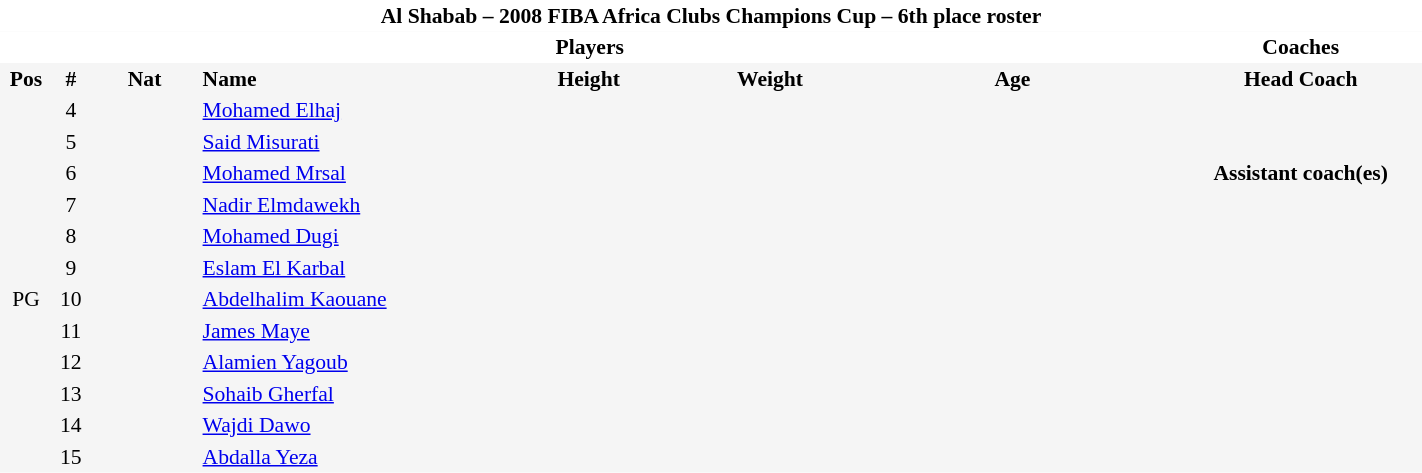<table border=0 cellpadding=2 cellspacing=0  |- bgcolor=#f5f5f5 style="text-align:center; font-size:90%;" width=75%>
<tr>
<td colspan="8" style="background: white; color: black"><strong>Al Shabab – 2008 FIBA Africa Clubs Champions Cup – 6th place roster</strong></td>
</tr>
<tr>
<td colspan="7" style="background: white; color: black"><strong>Players</strong></td>
<td style="background: white; color: black"><strong>Coaches</strong></td>
</tr>
<tr style="background=#f5f5f5; color: black">
<th width=5px>Pos</th>
<th width=5px>#</th>
<th width=50px>Nat</th>
<th width=135px align=left>Name</th>
<th width=100px>Height</th>
<th width=70px>Weight</th>
<th width=160px>Age</th>
<th width=115px>Head Coach</th>
</tr>
<tr>
<td></td>
<td>4</td>
<td></td>
<td align=left><a href='#'>Mohamed Elhaj</a></td>
<td></td>
<td></td>
<td><span></span></td>
</tr>
<tr>
<td></td>
<td>5</td>
<td></td>
<td align=left><a href='#'>Said Misurati</a></td>
<td></td>
<td></td>
<td><span></span></td>
</tr>
<tr>
<td></td>
<td>6</td>
<td></td>
<td align=left><a href='#'>Mohamed Mrsal</a></td>
<td></td>
<td></td>
<td><span></span></td>
<td><strong>Assistant coach(es)</strong></td>
</tr>
<tr>
<td></td>
<td>7</td>
<td></td>
<td align=left><a href='#'>Nadir Elmdawekh</a></td>
<td></td>
<td></td>
<td><span></span></td>
<td align=left></td>
</tr>
<tr>
<td></td>
<td>8</td>
<td></td>
<td align=left><a href='#'>Mohamed Dugi</a></td>
<td></td>
<td></td>
<td><span></span></td>
</tr>
<tr>
<td></td>
<td>9</td>
<td></td>
<td align=left><a href='#'>Eslam El Karbal</a></td>
<td></td>
<td></td>
<td><span></span></td>
</tr>
<tr>
<td>PG</td>
<td>10</td>
<td></td>
<td align=left><a href='#'>Abdelhalim Kaouane</a></td>
<td><span></span></td>
<td></td>
<td><span></span></td>
<td></td>
</tr>
<tr>
<td></td>
<td>11</td>
<td></td>
<td align=left><a href='#'>James Maye</a></td>
<td></td>
<td></td>
<td><span></span></td>
</tr>
<tr>
<td></td>
<td>12</td>
<td></td>
<td align=left><a href='#'>Alamien Yagoub</a></td>
<td></td>
<td></td>
<td><span></span></td>
</tr>
<tr>
<td></td>
<td>13</td>
<td></td>
<td align=left><a href='#'>Sohaib Gherfal</a></td>
<td></td>
<td></td>
<td><span></span></td>
</tr>
<tr>
<td></td>
<td>14</td>
<td></td>
<td align=left><a href='#'>Wajdi Dawo</a></td>
<td></td>
<td></td>
<td><span></span></td>
</tr>
<tr>
<td></td>
<td>15</td>
<td></td>
<td align=left><a href='#'>Abdalla Yeza</a></td>
<td></td>
<td></td>
<td><span></span></td>
</tr>
</table>
